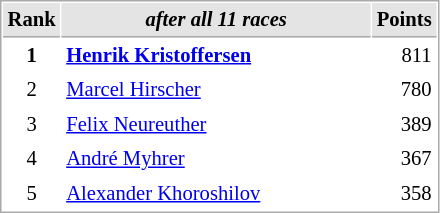<table cellspacing="1" cellpadding="3" style="border:1px solid #aaa; font-size:86%;">
<tr style="background:#e4e4e4;">
<th style="border-bottom:1px solid #aaa; width:10px;">Rank</th>
<th style="border-bottom:1px solid #aaa; width:200px; white-space:nowrap;"><em>after all 11 races</em> </th>
<th style="border-bottom:1px solid #aaa; width:20px;">Points</th>
</tr>
<tr>
<td style="text-align:center;"><strong>1</strong></td>
<td style="white-space: nowrap"> <strong><a href='#'>Henrik Kristoffersen</a></strong></td>
<td align="right">811</td>
</tr>
<tr>
<td style="text-align:center;">2</td>
<td> <a href='#'>Marcel Hirscher</a></td>
<td align="right">780</td>
</tr>
<tr>
<td style="text-align:center;">3</td>
<td> <a href='#'>Felix Neureuther</a></td>
<td align="right">389</td>
</tr>
<tr>
<td style="text-align:center;">4</td>
<td style="white-space: nowrap;"> <a href='#'>André Myhrer</a></td>
<td align="right">367</td>
</tr>
<tr>
<td style="text-align:center;">5</td>
<td style="white-space: nowrap;"> <a href='#'>Alexander Khoroshilov</a></td>
<td align="right">358</td>
</tr>
</table>
